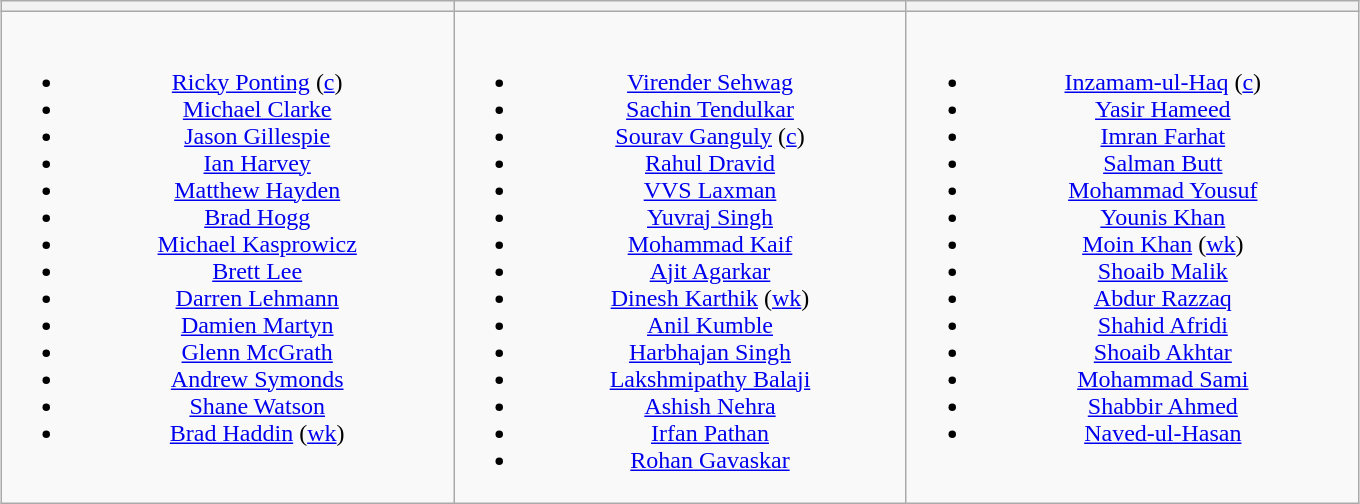<table class="wikitable" style="text-align:center; margin:0 auto">
<tr>
<th style="width:20%;"></th>
<th style="width:20%;"></th>
<th style="width:20%;"></th>
</tr>
<tr style="vertical-align:top">
<td><br><ul><li><a href='#'>Ricky Ponting</a> (<a href='#'>c</a>)</li><li><a href='#'>Michael Clarke</a></li><li><a href='#'>Jason Gillespie</a></li><li><a href='#'>Ian Harvey</a></li><li><a href='#'>Matthew Hayden</a></li><li><a href='#'>Brad Hogg</a></li><li><a href='#'>Michael Kasprowicz</a></li><li><a href='#'>Brett Lee</a></li><li><a href='#'>Darren Lehmann</a></li><li><a href='#'>Damien Martyn</a></li><li><a href='#'>Glenn McGrath</a></li><li><a href='#'>Andrew Symonds</a></li><li><a href='#'>Shane Watson</a></li><li><a href='#'>Brad Haddin</a> (<a href='#'>wk</a>)</li></ul></td>
<td><br><ul><li><a href='#'>Virender Sehwag</a></li><li><a href='#'>Sachin Tendulkar</a></li><li><a href='#'>Sourav Ganguly</a> (<a href='#'>c</a>)</li><li><a href='#'>Rahul Dravid</a></li><li><a href='#'>VVS Laxman</a></li><li><a href='#'>Yuvraj Singh</a></li><li><a href='#'>Mohammad Kaif</a></li><li><a href='#'>Ajit Agarkar</a></li><li><a href='#'>Dinesh Karthik</a> (<a href='#'>wk</a>)</li><li><a href='#'>Anil Kumble</a></li><li><a href='#'>Harbhajan Singh</a></li><li><a href='#'>Lakshmipathy Balaji</a></li><li><a href='#'>Ashish Nehra</a></li><li><a href='#'>Irfan Pathan</a></li><li><a href='#'>Rohan Gavaskar</a></li></ul></td>
<td><br><ul><li><a href='#'>Inzamam-ul-Haq</a> (<a href='#'>c</a>)</li><li><a href='#'>Yasir Hameed</a></li><li><a href='#'>Imran Farhat</a></li><li><a href='#'>Salman Butt</a></li><li><a href='#'>Mohammad Yousuf</a></li><li><a href='#'>Younis Khan</a></li><li><a href='#'>Moin Khan</a> (<a href='#'>wk</a>)</li><li><a href='#'>Shoaib Malik</a></li><li><a href='#'>Abdur Razzaq</a></li><li><a href='#'>Shahid Afridi</a></li><li><a href='#'>Shoaib Akhtar</a></li><li><a href='#'>Mohammad Sami</a></li><li><a href='#'>Shabbir Ahmed</a></li><li><a href='#'>Naved-ul-Hasan</a></li></ul></td>
</tr>
</table>
